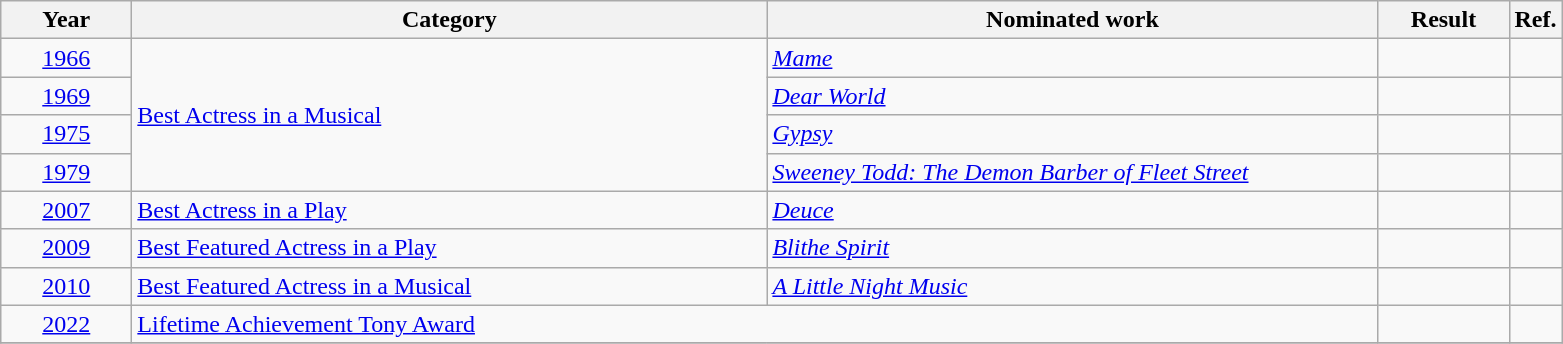<table class=wikitable>
<tr>
<th scope="col" style="width:5em;">Year</th>
<th scope="col" style="width:26em;">Category</th>
<th scope="col" style="width:25em;">Nominated work</th>
<th scope="col" style="width:5em;">Result</th>
<th>Ref.</th>
</tr>
<tr>
<td style="text-align:center;"><a href='#'>1966</a></td>
<td rowspan="4"><a href='#'>Best Actress in a Musical</a></td>
<td><em><a href='#'>Mame</a></em></td>
<td></td>
<td style="text-align:center;"></td>
</tr>
<tr>
<td style="text-align:center;"><a href='#'>1969</a></td>
<td><em><a href='#'>Dear World</a></em></td>
<td></td>
<td style="text-align:center;"></td>
</tr>
<tr>
<td style="text-align:center;"><a href='#'>1975</a></td>
<td><em><a href='#'>Gypsy</a></em></td>
<td></td>
<td style="text-align:center;"></td>
</tr>
<tr>
<td style="text-align:center;"><a href='#'>1979</a></td>
<td><em><a href='#'>Sweeney Todd: The Demon Barber of Fleet Street</a></em></td>
<td></td>
<td style="text-align:center;"></td>
</tr>
<tr>
<td style="text-align:center;"><a href='#'>2007</a></td>
<td><a href='#'>Best Actress in a Play</a></td>
<td><em><a href='#'>Deuce</a></em></td>
<td></td>
<td style="text-align:center;"></td>
</tr>
<tr>
<td style="text-align:center;"><a href='#'>2009</a></td>
<td><a href='#'>Best Featured Actress in a Play</a></td>
<td><em><a href='#'>Blithe Spirit</a></em></td>
<td></td>
<td style="text-align:center;"></td>
</tr>
<tr>
<td style="text-align:center;"><a href='#'>2010</a></td>
<td><a href='#'>Best Featured Actress in a Musical</a></td>
<td><em><a href='#'>A Little Night Music</a></em></td>
<td></td>
<td style="text-align:center;"></td>
</tr>
<tr>
<td style="text-align:center;"><a href='#'>2022</a></td>
<td colspan="2"><a href='#'>Lifetime Achievement Tony Award</a></td>
<td></td>
<td style="text-align:center;"></td>
</tr>
<tr>
</tr>
</table>
